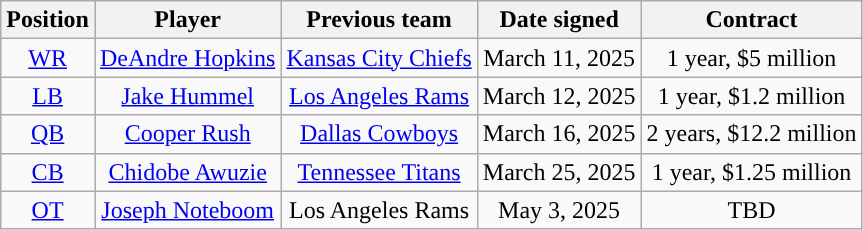<table class="wikitable" style="text-align:center">
<tr>
<th>Position</th>
<th>Player</th>
<th>Previous team</th>
<th>Date signed</th>
<th>Contract</th>
</tr>
<tr>
<td><a href='#'>WR</a></td>
<td><a href='#'>DeAndre Hopkins</a></td>
<td><a href='#'>Kansas City Chiefs</a></td>
<td>March 11, 2025</td>
<td>1 year, $5 million</td>
</tr>
<tr>
<td><a href='#'>LB</a></td>
<td><a href='#'>Jake Hummel</a></td>
<td><a href='#'>Los Angeles Rams</a></td>
<td>March 12, 2025</td>
<td>1 year, $1.2 million</td>
</tr>
<tr>
<td><a href='#'>QB</a></td>
<td><a href='#'>Cooper Rush</a></td>
<td><a href='#'>Dallas Cowboys</a></td>
<td>March 16, 2025</td>
<td>2 years, $12.2 million</td>
</tr>
<tr>
<td><a href='#'>CB</a></td>
<td><a href='#'>Chidobe Awuzie</a></td>
<td><a href='#'>Tennessee Titans</a></td>
<td>March 25, 2025</td>
<td>1 year, $1.25 million</td>
</tr>
<tr>
<td><a href='#'>OT</a></td>
<td><a href='#'>Joseph Noteboom</a></td>
<td>Los Angeles Rams</td>
<td>May 3, 2025</td>
<td>TBD</td>
</tr>
</table>
